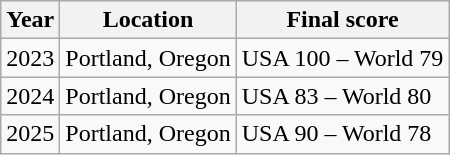<table class="wikitable sortable">
<tr>
<th>Year</th>
<th>Location</th>
<th>Final score</th>
</tr>
<tr>
<td>2023</td>
<td>Portland, Oregon</td>
<td>USA 100 – World 79</td>
</tr>
<tr>
<td>2024</td>
<td>Portland, Oregon</td>
<td>USA 83 – World 80</td>
</tr>
<tr>
<td>2025</td>
<td>Portland, Oregon</td>
<td>USA 90 – World 78</td>
</tr>
</table>
